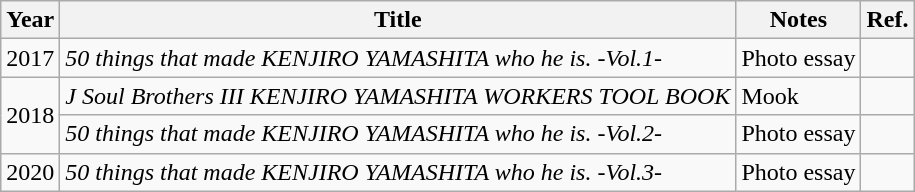<table class="wikitable">
<tr>
<th>Year</th>
<th>Title</th>
<th>Notes</th>
<th>Ref.</th>
</tr>
<tr>
<td>2017</td>
<td><em>50 things that made KENJIRO YAMASHITA who he is. -Vol.1-</em></td>
<td>Photo essay</td>
<td></td>
</tr>
<tr>
<td rowspan="2">2018</td>
<td><em>J Soul Brothers III KENJIRO YAMASHITA WORKERS TOOL BOOK</em></td>
<td>Mook</td>
<td></td>
</tr>
<tr>
<td><em>50 things that made KENJIRO YAMASHITA who he is. -Vol.2-</em></td>
<td>Photo essay</td>
<td></td>
</tr>
<tr>
<td>2020</td>
<td><em>50 things that made KENJIRO YAMASHITA who he is. -Vol.3-</em></td>
<td>Photo essay</td>
<td></td>
</tr>
</table>
